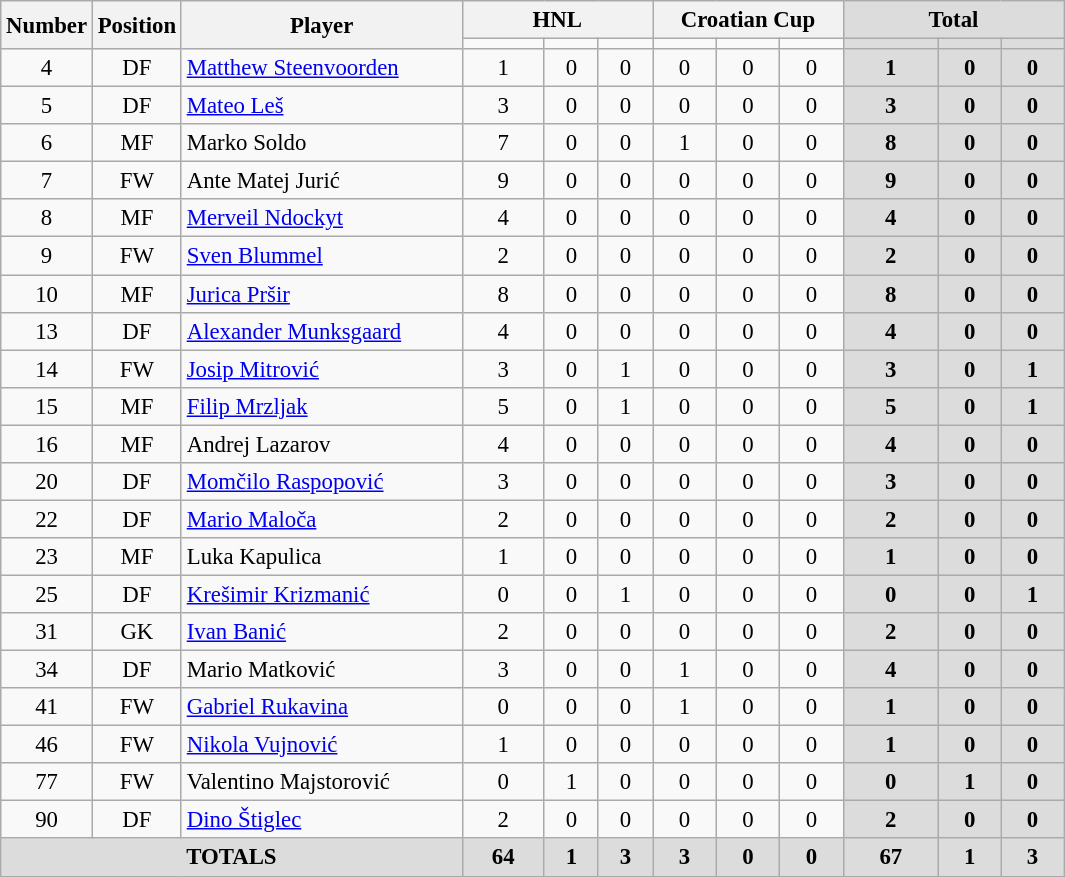<table class="wikitable" style="font-size: 95%; text-align: center;">
<tr>
<th width=40 rowspan="2" align="center">Number</th>
<th width=40 rowspan="2" align="center">Position</th>
<th width=180 rowspan="2" align="center">Player</th>
<th width=120 colspan="3" align="center">HNL</th>
<th width=120 colspan="3" align="center">Croatian Cup</th>
<th width=140 colspan="3" align="center" style="background: #DCDCDC">Total</th>
</tr>
<tr>
<td></td>
<td></td>
<td></td>
<td></td>
<td></td>
<td></td>
<th style="background: #DCDCDC"></th>
<th style="background: #DCDCDC"></th>
<th style="background: #DCDCDC"></th>
</tr>
<tr>
<td>4</td>
<td>DF</td>
<td style="text-align:left;"> <a href='#'>Matthew Steenvoorden</a></td>
<td>1</td>
<td>0</td>
<td>0</td>
<td>0</td>
<td>0</td>
<td>0</td>
<th style="background: #DCDCDC">1</th>
<th style="background: #DCDCDC">0</th>
<th style="background: #DCDCDC">0</th>
</tr>
<tr>
<td>5</td>
<td>DF</td>
<td style="text-align:left;"> <a href='#'>Mateo Leš</a></td>
<td>3</td>
<td>0</td>
<td>0</td>
<td>0</td>
<td>0</td>
<td>0</td>
<th style="background: #DCDCDC">3</th>
<th style="background: #DCDCDC">0</th>
<th style="background: #DCDCDC">0</th>
</tr>
<tr>
<td>6</td>
<td>MF</td>
<td style="text-align:left;"> Marko Soldo</td>
<td>7</td>
<td>0</td>
<td>0</td>
<td>1</td>
<td>0</td>
<td>0</td>
<th style="background: #DCDCDC">8</th>
<th style="background: #DCDCDC">0</th>
<th style="background: #DCDCDC">0</th>
</tr>
<tr>
<td>7</td>
<td>FW</td>
<td style="text-align:left;"> Ante Matej Jurić</td>
<td>9</td>
<td>0</td>
<td>0</td>
<td>0</td>
<td>0</td>
<td>0</td>
<th style="background: #DCDCDC">9</th>
<th style="background: #DCDCDC">0</th>
<th style="background: #DCDCDC">0</th>
</tr>
<tr>
<td>8</td>
<td>MF</td>
<td style="text-align:left;"> <a href='#'>Merveil Ndockyt</a></td>
<td>4</td>
<td>0</td>
<td>0</td>
<td>0</td>
<td>0</td>
<td>0</td>
<th style="background: #DCDCDC">4</th>
<th style="background: #DCDCDC">0</th>
<th style="background: #DCDCDC">0</th>
</tr>
<tr>
<td>9</td>
<td>FW</td>
<td style="text-align:left;"> <a href='#'>Sven Blummel</a></td>
<td>2</td>
<td>0</td>
<td>0</td>
<td>0</td>
<td>0</td>
<td>0</td>
<th style="background: #DCDCDC">2</th>
<th style="background: #DCDCDC">0</th>
<th style="background: #DCDCDC">0</th>
</tr>
<tr>
<td>10</td>
<td>MF</td>
<td style="text-align:left;"> <a href='#'>Jurica Pršir</a></td>
<td>8</td>
<td>0</td>
<td>0</td>
<td>0</td>
<td>0</td>
<td>0</td>
<th style="background: #DCDCDC">8</th>
<th style="background: #DCDCDC">0</th>
<th style="background: #DCDCDC">0</th>
</tr>
<tr>
<td>13</td>
<td>DF</td>
<td style="text-align:left;"> <a href='#'>Alexander Munksgaard</a></td>
<td>4</td>
<td>0</td>
<td>0</td>
<td>0</td>
<td>0</td>
<td>0</td>
<th style="background: #DCDCDC">4</th>
<th style="background: #DCDCDC">0</th>
<th style="background: #DCDCDC">0</th>
</tr>
<tr>
<td>14</td>
<td>FW</td>
<td style="text-align:left;"> <a href='#'>Josip Mitrović</a></td>
<td>3</td>
<td>0</td>
<td>1</td>
<td>0</td>
<td>0</td>
<td>0</td>
<th style="background: #DCDCDC">3</th>
<th style="background: #DCDCDC">0</th>
<th style="background: #DCDCDC">1</th>
</tr>
<tr>
<td>15</td>
<td>MF</td>
<td style="text-align:left;"> <a href='#'>Filip Mrzljak</a></td>
<td>5</td>
<td>0</td>
<td>1</td>
<td>0</td>
<td>0</td>
<td>0</td>
<th style="background: #DCDCDC">5</th>
<th style="background: #DCDCDC">0</th>
<th style="background: #DCDCDC">1</th>
</tr>
<tr>
<td>16</td>
<td>MF</td>
<td style="text-align:left;"> Andrej Lazarov</td>
<td>4</td>
<td>0</td>
<td>0</td>
<td>0</td>
<td>0</td>
<td>0</td>
<th style="background: #DCDCDC">4</th>
<th style="background: #DCDCDC">0</th>
<th style="background: #DCDCDC">0</th>
</tr>
<tr>
<td>20</td>
<td>DF</td>
<td style="text-align:left;"> <a href='#'>Momčilo Raspopović</a></td>
<td>3</td>
<td>0</td>
<td>0</td>
<td>0</td>
<td>0</td>
<td>0</td>
<th style="background: #DCDCDC">3</th>
<th style="background: #DCDCDC">0</th>
<th style="background: #DCDCDC">0</th>
</tr>
<tr>
<td>22</td>
<td>DF</td>
<td style="text-align:left;"> <a href='#'>Mario Maloča</a></td>
<td>2</td>
<td>0</td>
<td>0</td>
<td>0</td>
<td>0</td>
<td>0</td>
<th style="background: #DCDCDC">2</th>
<th style="background: #DCDCDC">0</th>
<th style="background: #DCDCDC">0</th>
</tr>
<tr>
<td>23</td>
<td>MF</td>
<td style="text-align:left;"> Luka Kapulica</td>
<td>1</td>
<td>0</td>
<td>0</td>
<td>0</td>
<td>0</td>
<td>0</td>
<th style="background: #DCDCDC">1</th>
<th style="background: #DCDCDC">0</th>
<th style="background: #DCDCDC">0</th>
</tr>
<tr>
<td>25</td>
<td>DF</td>
<td style="text-align:left;"> <a href='#'>Krešimir Krizmanić</a></td>
<td>0</td>
<td>0</td>
<td>1</td>
<td>0</td>
<td>0</td>
<td>0</td>
<th style="background: #DCDCDC">0</th>
<th style="background: #DCDCDC">0</th>
<th style="background: #DCDCDC">1</th>
</tr>
<tr>
<td>31</td>
<td>GK</td>
<td style="text-align:left;"> <a href='#'>Ivan Banić</a></td>
<td>2</td>
<td>0</td>
<td>0</td>
<td>0</td>
<td>0</td>
<td>0</td>
<th style="background: #DCDCDC">2</th>
<th style="background: #DCDCDC">0</th>
<th style="background: #DCDCDC">0</th>
</tr>
<tr>
<td>34</td>
<td>DF</td>
<td style="text-align:left;"> Mario Matković</td>
<td>3</td>
<td>0</td>
<td>0</td>
<td>1</td>
<td>0</td>
<td>0</td>
<th style="background: #DCDCDC">4</th>
<th style="background: #DCDCDC">0</th>
<th style="background: #DCDCDC">0</th>
</tr>
<tr>
<td>41</td>
<td>FW</td>
<td style="text-align:left;"> <a href='#'>Gabriel Rukavina</a></td>
<td>0</td>
<td>0</td>
<td>0</td>
<td>1</td>
<td>0</td>
<td>0</td>
<th style="background: #DCDCDC">1</th>
<th style="background: #DCDCDC">0</th>
<th style="background: #DCDCDC">0</th>
</tr>
<tr>
<td>46</td>
<td>FW</td>
<td style="text-align:left;"> <a href='#'>Nikola Vujnović</a></td>
<td>1</td>
<td>0</td>
<td>0</td>
<td>0</td>
<td>0</td>
<td>0</td>
<th style="background: #DCDCDC">1</th>
<th style="background: #DCDCDC">0</th>
<th style="background: #DCDCDC">0</th>
</tr>
<tr>
<td>77</td>
<td>FW</td>
<td style="text-align:left;"> Valentino Majstorović</td>
<td>0</td>
<td>1</td>
<td>0</td>
<td>0</td>
<td>0</td>
<td>0</td>
<th style="background: #DCDCDC">0</th>
<th style="background: #DCDCDC">1</th>
<th style="background: #DCDCDC">0</th>
</tr>
<tr>
<td>90</td>
<td>DF</td>
<td style="text-align:left;"> <a href='#'>Dino Štiglec</a></td>
<td>2</td>
<td>0</td>
<td>0</td>
<td>0</td>
<td>0</td>
<td>0</td>
<th style="background: #DCDCDC">2</th>
<th style="background: #DCDCDC">0</th>
<th style="background: #DCDCDC">0</th>
</tr>
<tr>
<th colspan="3" align="center" style="background: #DCDCDC">TOTALS</th>
<th style="background: #DCDCDC">64</th>
<th style="background: #DCDCDC">1</th>
<th style="background: #DCDCDC">3</th>
<th style="background: #DCDCDC">3</th>
<th style="background: #DCDCDC">0</th>
<th style="background: #DCDCDC">0</th>
<th style="background: #DCDCDC">67</th>
<th style="background: #DCDCDC">1</th>
<th style="background: #DCDCDC">3</th>
</tr>
</table>
